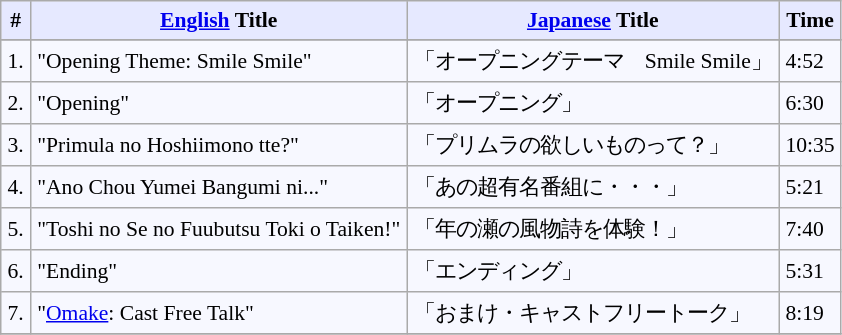<table border="" cellpadding="4" cellspacing="0" style="border: 1px #aaaaaa solid; border-collapse: collapse; padding: 0.2em; margin: 1em 1em 1em 0; background: #f7f8ff; font-size:0.9em">
<tr valign="middle" bgcolor="#e6e9ff">
<th rowspan="1">#</th>
<th rowspan="1"><a href='#'>English</a> Title</th>
<th colspan="1"><a href='#'>Japanese</a> Title</th>
<th rowspan="1">Time</th>
</tr>
<tr bgcolor="#e6e9ff">
</tr>
<tr>
<td>1.</td>
<td>"Opening Theme: Smile Smile"</td>
<td>「オープニングテーマ　Smile Smile」</td>
<td>4:52</td>
</tr>
<tr>
<td>2.</td>
<td>"Opening"</td>
<td>「オープニング」</td>
<td>6:30</td>
</tr>
<tr>
<td>3.</td>
<td>"Primula no Hoshiimono tte?"</td>
<td>「プリムラの欲しいものって？」</td>
<td>10:35</td>
</tr>
<tr>
<td>4.</td>
<td>"Ano Chou Yumei Bangumi ni..."</td>
<td>「あの超有名番組に・・・」</td>
<td>5:21</td>
</tr>
<tr>
<td>5.</td>
<td>"Toshi no Se no Fuubutsu Toki o Taiken!"</td>
<td>「年の瀬の風物詩を体験！」</td>
<td>7:40</td>
</tr>
<tr>
<td>6.</td>
<td>"Ending"</td>
<td>「エンディング」</td>
<td>5:31</td>
</tr>
<tr>
<td>7.</td>
<td>"<a href='#'>Omake</a>: Cast Free Talk"</td>
<td>「おまけ・キャストフリートーク」</td>
<td>8:19</td>
</tr>
<tr>
</tr>
</table>
